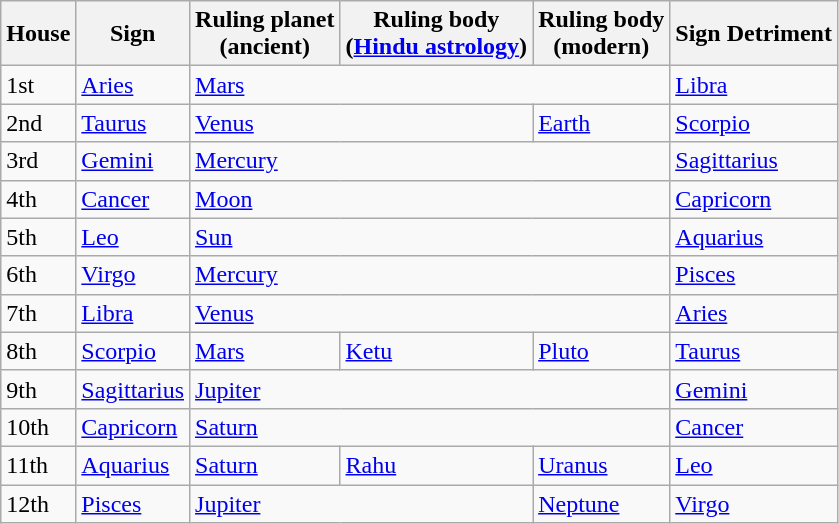<table class="wikitable">
<tr>
<th>House</th>
<th>Sign</th>
<th>Ruling planet<br>(ancient)</th>
<th>Ruling body<br>(<a href='#'>Hindu astrology</a>)</th>
<th>Ruling body<br>(modern)</th>
<th>Sign Detriment</th>
</tr>
<tr>
<td>1st</td>
<td><a href='#'>Aries</a></td>
<td colspan="3"><a href='#'>Mars</a></td>
<td><a href='#'>Libra</a></td>
</tr>
<tr>
<td>2nd</td>
<td><a href='#'>Taurus</a></td>
<td colspan="2"><a href='#'>Venus</a></td>
<td><a href='#'>Earth</a></td>
<td><a href='#'>Scorpio</a></td>
</tr>
<tr>
<td>3rd</td>
<td><a href='#'>Gemini</a></td>
<td colspan="3"><a href='#'>Mercury</a></td>
<td><a href='#'>Sagittarius</a></td>
</tr>
<tr>
<td>4th</td>
<td><a href='#'>Cancer</a></td>
<td colspan="3"><a href='#'>Moon</a></td>
<td><a href='#'>Capricorn</a></td>
</tr>
<tr>
<td>5th</td>
<td><a href='#'>Leo</a></td>
<td colspan="3"><a href='#'>Sun</a></td>
<td><a href='#'>Aquarius</a></td>
</tr>
<tr>
<td>6th</td>
<td><a href='#'>Virgo</a></td>
<td colspan="3"><a href='#'>Mercury</a></td>
<td><a href='#'>Pisces</a></td>
</tr>
<tr>
<td>7th</td>
<td><a href='#'>Libra</a></td>
<td colspan="3"><a href='#'>Venus</a></td>
<td><a href='#'>Aries</a></td>
</tr>
<tr>
<td>8th</td>
<td><a href='#'>Scorpio</a></td>
<td><a href='#'>Mars</a></td>
<td><a href='#'>Ketu</a></td>
<td><a href='#'>Pluto</a></td>
<td><a href='#'>Taurus</a></td>
</tr>
<tr>
<td>9th</td>
<td><a href='#'>Sagittarius</a></td>
<td colspan="3"><a href='#'>Jupiter</a></td>
<td><a href='#'>Gemini</a></td>
</tr>
<tr>
<td>10th</td>
<td><a href='#'>Capricorn</a></td>
<td colspan="3"><a href='#'>Saturn</a></td>
<td><a href='#'>Cancer</a></td>
</tr>
<tr>
<td>11th</td>
<td><a href='#'>Aquarius</a></td>
<td><a href='#'>Saturn</a></td>
<td><a href='#'>Rahu</a></td>
<td><a href='#'>Uranus</a></td>
<td><a href='#'>Leo</a></td>
</tr>
<tr>
<td>12th</td>
<td><a href='#'>Pisces</a></td>
<td colspan="2"><a href='#'>Jupiter</a></td>
<td><a href='#'>Neptune</a></td>
<td><a href='#'>Virgo</a></td>
</tr>
</table>
